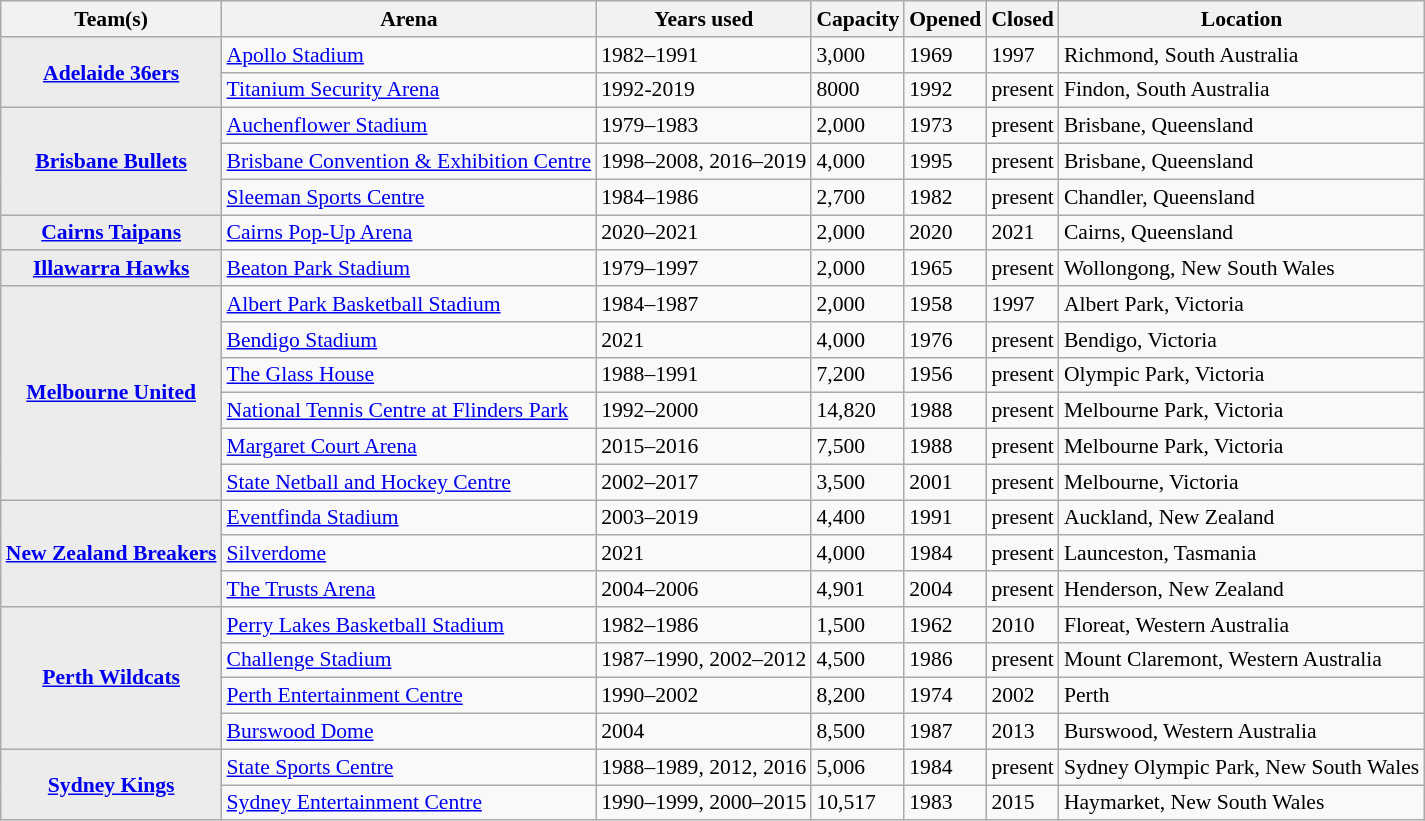<table class="wikitable sortable plainrowheaders" style="font-size: 90%">
<tr>
<th scope="col">Team(s)</th>
<th scope="col">Arena</th>
<th scope="col">Years used</th>
<th scope="col">Capacity</th>
<th scope="col">Opened</th>
<th scope="col">Closed</th>
<th scope="col">Location</th>
</tr>
<tr>
<th rowspan="2" style="background: #ececec;"><a href='#'>Adelaide 36ers</a></th>
<td><a href='#'>Apollo Stadium</a></td>
<td>1982–1991</td>
<td>3,000</td>
<td>1969</td>
<td>1997</td>
<td>Richmond, South Australia</td>
</tr>
<tr>
<td><a href='#'>Titanium Security Arena</a></td>
<td>1992-2019</td>
<td>8000</td>
<td>1992</td>
<td>present</td>
<td>Findon, South Australia</td>
</tr>
<tr>
<th rowspan="3" style="background: #ececec;"><a href='#'>Brisbane Bullets</a></th>
<td><a href='#'>Auchenflower Stadium</a></td>
<td>1979–1983</td>
<td>2,000</td>
<td>1973</td>
<td>present</td>
<td>Brisbane, Queensland</td>
</tr>
<tr>
<td><a href='#'>Brisbane Convention & Exhibition Centre</a></td>
<td>1998–2008, 2016–2019</td>
<td>4,000</td>
<td>1995</td>
<td>present</td>
<td>Brisbane, Queensland</td>
</tr>
<tr>
<td><a href='#'>Sleeman Sports Centre</a></td>
<td>1984–1986</td>
<td>2,700</td>
<td>1982</td>
<td>present</td>
<td>Chandler, Queensland</td>
</tr>
<tr>
<th style="background: #ececec;"><a href='#'>Cairns Taipans</a></th>
<td><a href='#'>Cairns Pop-Up Arena</a></td>
<td>2020–2021</td>
<td>2,000</td>
<td>2020</td>
<td>2021</td>
<td>Cairns, Queensland</td>
</tr>
<tr>
<th style="background: #ececec;"><a href='#'>Illawarra Hawks</a></th>
<td><a href='#'>Beaton Park Stadium</a></td>
<td>1979–1997</td>
<td>2,000</td>
<td>1965</td>
<td>present</td>
<td>Wollongong, New South Wales</td>
</tr>
<tr>
<th style="background: #ececec;"  rowspan=6><a href='#'>Melbourne United</a></th>
<td><a href='#'>Albert Park Basketball Stadium</a></td>
<td>1984–1987</td>
<td>2,000</td>
<td>1958</td>
<td>1997</td>
<td>Albert Park, Victoria</td>
</tr>
<tr>
<td><a href='#'>Bendigo Stadium</a></td>
<td>2021</td>
<td>4,000</td>
<td>1976</td>
<td>present</td>
<td>Bendigo, Victoria</td>
</tr>
<tr>
<td><a href='#'>The Glass House</a></td>
<td>1988–1991</td>
<td>7,200</td>
<td>1956</td>
<td>present</td>
<td>Olympic Park, Victoria</td>
</tr>
<tr>
<td><a href='#'>National Tennis Centre at Flinders Park</a></td>
<td>1992–2000</td>
<td>14,820</td>
<td>1988</td>
<td>present</td>
<td>Melbourne Park, Victoria</td>
</tr>
<tr>
<td><a href='#'>Margaret Court Arena</a></td>
<td>2015–2016</td>
<td>7,500</td>
<td>1988</td>
<td>present</td>
<td>Melbourne Park, Victoria</td>
</tr>
<tr>
<td><a href='#'>State Netball and Hockey Centre</a></td>
<td>2002–2017</td>
<td>3,500</td>
<td>2001</td>
<td>present</td>
<td>Melbourne, Victoria</td>
</tr>
<tr>
<th rowspan="3" style="background: #ececec;"><a href='#'>New Zealand Breakers</a></th>
<td><a href='#'>Eventfinda Stadium</a></td>
<td>2003–2019</td>
<td>4,400</td>
<td>1991</td>
<td>present</td>
<td>Auckland, New Zealand</td>
</tr>
<tr>
<td><a href='#'>Silverdome</a></td>
<td>2021</td>
<td>4,000</td>
<td>1984</td>
<td>present</td>
<td>Launceston, Tasmania</td>
</tr>
<tr>
<td><a href='#'>The Trusts Arena</a></td>
<td>2004–2006</td>
<td>4,901</td>
<td>2004</td>
<td>present</td>
<td>Henderson, New Zealand</td>
</tr>
<tr>
<th style="background: #ececec;"  rowspan=4><a href='#'>Perth Wildcats</a></th>
<td><a href='#'>Perry Lakes Basketball Stadium</a></td>
<td>1982–1986</td>
<td>1,500</td>
<td>1962</td>
<td>2010</td>
<td>Floreat, Western Australia</td>
</tr>
<tr>
<td><a href='#'>Challenge Stadium</a></td>
<td>1987–1990, 2002–2012</td>
<td>4,500</td>
<td>1986</td>
<td>present</td>
<td>Mount Claremont, Western Australia</td>
</tr>
<tr>
<td><a href='#'>Perth Entertainment Centre</a></td>
<td>1990–2002</td>
<td>8,200</td>
<td>1974</td>
<td>2002</td>
<td>Perth</td>
</tr>
<tr>
<td><a href='#'>Burswood Dome</a></td>
<td>2004</td>
<td>8,500</td>
<td>1987</td>
<td>2013</td>
<td>Burswood, Western Australia</td>
</tr>
<tr>
<th style="background: #ececec;"  rowspan=2><a href='#'>Sydney Kings</a></th>
<td><a href='#'>State Sports Centre</a></td>
<td>1988–1989, 2012, 2016</td>
<td>5,006</td>
<td>1984</td>
<td>present</td>
<td>Sydney Olympic Park, New South Wales</td>
</tr>
<tr>
<td><a href='#'>Sydney Entertainment Centre</a></td>
<td>1990–1999, 2000–2015</td>
<td>10,517</td>
<td>1983</td>
<td>2015</td>
<td>Haymarket, New South Wales</td>
</tr>
</table>
